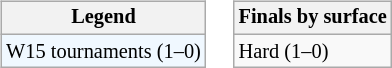<table>
<tr valign=top>
<td><br><table class="wikitable" style="font-size:85%">
<tr>
<th>Legend</th>
</tr>
<tr style="background:#f0f8ff;">
<td>W15 tournaments (1–0)</td>
</tr>
</table>
</td>
<td><br><table class="wikitable" style="font-size:85%;">
<tr>
<th>Finals by surface</th>
</tr>
<tr>
<td>Hard (1–0)</td>
</tr>
</table>
</td>
</tr>
</table>
